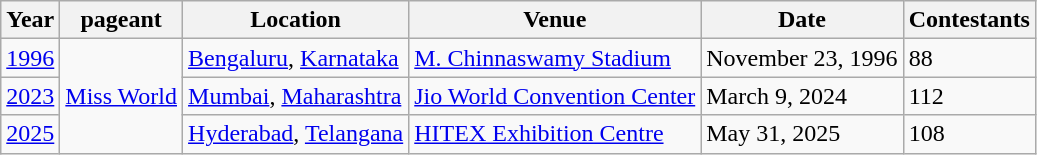<table class="wikitable">
<tr>
<th>Year</th>
<th>pageant</th>
<th>Location</th>
<th>Venue</th>
<th>Date</th>
<th>Contestants</th>
</tr>
<tr>
<td><a href='#'>1996</a></td>
<td rowspan="3"><a href='#'>Miss World</a></td>
<td><a href='#'>Bengaluru</a>, <a href='#'>Karnataka</a></td>
<td><a href='#'>M. Chinnaswamy Stadium</a></td>
<td>November 23, 1996</td>
<td>88</td>
</tr>
<tr>
<td><a href='#'>2023</a></td>
<td><a href='#'>Mumbai</a>, <a href='#'>Maharashtra</a></td>
<td><a href='#'>Jio World Convention Center</a></td>
<td>March 9, 2024</td>
<td>112</td>
</tr>
<tr>
<td><a href='#'>2025</a></td>
<td><a href='#'>Hyderabad</a>, <a href='#'>Telangana</a></td>
<td><a href='#'>HITEX Exhibition Centre</a></td>
<td>May 31, 2025</td>
<td>108</td>
</tr>
</table>
